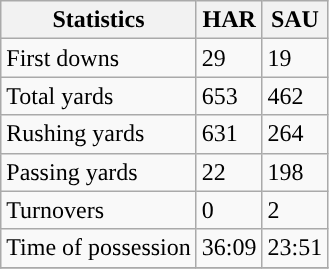<table class="wikitable" style="float: left;">
<tr>
<th>Statistics</th>
<th>HAR</th>
<th>SAU</th>
</tr>
<tr>
<td>First downs</td>
<td>29</td>
<td>19</td>
</tr>
<tr>
<td>Total yards</td>
<td>653</td>
<td>462</td>
</tr>
<tr>
<td>Rushing yards</td>
<td>631</td>
<td>264</td>
</tr>
<tr>
<td>Passing yards</td>
<td>22</td>
<td>198</td>
</tr>
<tr>
<td>Turnovers</td>
<td>0</td>
<td>2</td>
</tr>
<tr>
<td>Time of possession</td>
<td>36:09</td>
<td>23:51</td>
</tr>
<tr>
</tr>
</table>
